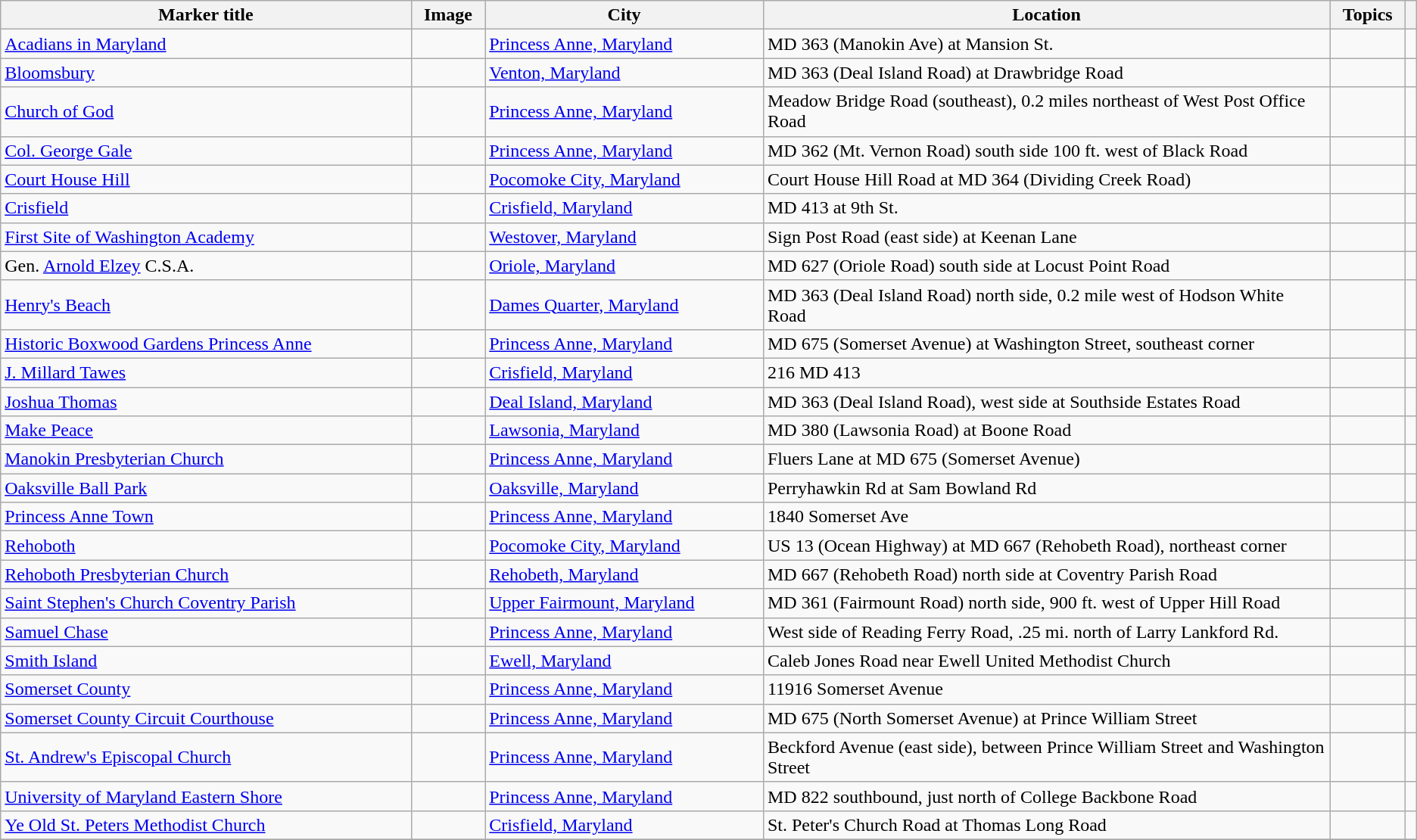<table class="wikitable sortable">
<tr>
<th><strong>Marker title</strong></th>
<th class="unsortable"><strong>Image</strong></th>
<th><strong>City</strong></th>
<th style="width:40%"><strong>Location</strong></th>
<th><strong>Topics</strong></th>
<th class="unsortable"></th>
</tr>
<tr>
<td><a href='#'>Acadians in Maryland</a></td>
<td></td>
<td><a href='#'>Princess Anne, Maryland</a></td>
<td>MD 363 (Manokin Ave) at Mansion St.<br><small></small></td>
<td></td>
<td></td>
</tr>
<tr>
<td><a href='#'>Bloomsbury</a></td>
<td></td>
<td><a href='#'>Venton, Maryland</a></td>
<td>MD 363 (Deal Island Road) at Drawbridge Road<br><small></small></td>
<td></td>
<td></td>
</tr>
<tr>
<td><a href='#'>Church of God</a></td>
<td></td>
<td><a href='#'>Princess Anne, Maryland</a></td>
<td>Meadow Bridge Road (southeast), 0.2 miles northeast of West Post Office Road<br><small></small></td>
<td></td>
<td></td>
</tr>
<tr>
<td><a href='#'>Col. George Gale</a></td>
<td></td>
<td><a href='#'>Princess Anne, Maryland</a></td>
<td>MD 362 (Mt. Vernon Road) south side 100 ft. west of Black Road<br><small></small></td>
<td></td>
<td></td>
</tr>
<tr>
<td><a href='#'>Court House Hill</a></td>
<td></td>
<td><a href='#'>Pocomoke City, Maryland</a></td>
<td>Court House Hill Road at MD 364 (Dividing Creek Road)<br><small></small></td>
<td></td>
<td></td>
</tr>
<tr>
<td><a href='#'>Crisfield</a></td>
<td></td>
<td><a href='#'>Crisfield, Maryland</a></td>
<td>MD 413 at 9th St.<br><small></small></td>
<td></td>
<td></td>
</tr>
<tr>
<td><a href='#'>First Site of Washington Academy</a></td>
<td></td>
<td><a href='#'>Westover, Maryland</a></td>
<td>Sign Post Road (east side) at Keenan Lane<br><small></small></td>
<td></td>
<td></td>
</tr>
<tr>
<td>Gen. <a href='#'>Arnold Elzey</a> C.S.A.</td>
<td></td>
<td><a href='#'>Oriole, Maryland</a></td>
<td>MD 627 (Oriole Road) south side at Locust Point Road<br><small></small></td>
<td></td>
<td></td>
</tr>
<tr>
<td><a href='#'>Henry's Beach</a></td>
<td></td>
<td><a href='#'>Dames Quarter, Maryland</a></td>
<td>MD 363 (Deal Island Road) north side, 0.2 mile west of Hodson White Road<br><small></small></td>
<td></td>
<td></td>
</tr>
<tr>
<td><a href='#'>Historic Boxwood Gardens Princess Anne</a></td>
<td></td>
<td><a href='#'>Princess Anne, Maryland</a></td>
<td>MD 675 (Somerset Avenue) at Washington Street, southeast corner<br><small></small></td>
<td></td>
<td></td>
</tr>
<tr>
<td><a href='#'>J. Millard Tawes</a></td>
<td></td>
<td><a href='#'>Crisfield, Maryland</a></td>
<td>216 MD 413<br><small></small></td>
<td></td>
<td></td>
</tr>
<tr>
<td><a href='#'>Joshua Thomas</a></td>
<td></td>
<td><a href='#'>Deal Island, Maryland</a></td>
<td>MD 363 (Deal Island Road), west side at Southside Estates Road<br><small></small></td>
<td></td>
<td></td>
</tr>
<tr>
<td><a href='#'>Make Peace</a></td>
<td></td>
<td><a href='#'>Lawsonia, Maryland</a></td>
<td>MD 380 (Lawsonia Road) at Boone Road<br><small></small></td>
<td></td>
<td></td>
</tr>
<tr>
<td><a href='#'>Manokin Presbyterian Church</a></td>
<td></td>
<td><a href='#'>Princess Anne, Maryland</a></td>
<td>Fluers Lane at MD 675 (Somerset Avenue)<br><small></small></td>
<td></td>
<td></td>
</tr>
<tr>
<td><a href='#'>Oaksville Ball Park</a></td>
<td></td>
<td><a href='#'>Oaksville, Maryland</a></td>
<td>Perryhawkin Rd at Sam Bowland Rd<br><small></small></td>
<td></td>
<td></td>
</tr>
<tr>
<td><a href='#'>Princess Anne Town</a></td>
<td></td>
<td><a href='#'>Princess Anne, Maryland</a></td>
<td>1840 Somerset Ave<br><small></small></td>
<td></td>
<td></td>
</tr>
<tr>
<td><a href='#'>Rehoboth</a></td>
<td></td>
<td><a href='#'>Pocomoke City, Maryland</a></td>
<td>US 13 (Ocean Highway) at MD 667 (Rehobeth Road), northeast corner<br><small></small></td>
<td></td>
<td></td>
</tr>
<tr>
<td><a href='#'>Rehoboth Presbyterian Church</a></td>
<td></td>
<td><a href='#'>Rehobeth, Maryland</a></td>
<td>MD 667 (Rehobeth Road) north side at Coventry Parish Road<br><small></small></td>
<td></td>
<td></td>
</tr>
<tr>
<td><a href='#'>Saint Stephen's Church Coventry Parish</a></td>
<td></td>
<td><a href='#'>Upper Fairmount, Maryland</a></td>
<td>MD 361 (Fairmount Road) north side, 900 ft. west of Upper Hill Road<br><small></small></td>
<td></td>
<td></td>
</tr>
<tr>
<td><a href='#'>Samuel Chase</a></td>
<td></td>
<td><a href='#'>Princess Anne, Maryland</a></td>
<td>West side of Reading Ferry Road, .25 mi. north of Larry Lankford Rd.<br><small></small></td>
<td></td>
<td></td>
</tr>
<tr>
<td><a href='#'>Smith Island</a></td>
<td></td>
<td><a href='#'>Ewell, Maryland</a></td>
<td>Caleb Jones Road near Ewell United Methodist Church<br><small></small></td>
<td></td>
<td></td>
</tr>
<tr>
<td><a href='#'>Somerset County</a></td>
<td></td>
<td><a href='#'>Princess Anne, Maryland</a></td>
<td>11916 Somerset Avenue<br><small></small></td>
<td></td>
<td></td>
</tr>
<tr>
<td><a href='#'>Somerset County Circuit Courthouse</a></td>
<td></td>
<td><a href='#'>Princess Anne, Maryland</a></td>
<td>MD 675 (North Somerset Avenue) at Prince William Street<br><small></small></td>
<td></td>
<td></td>
</tr>
<tr>
<td><a href='#'>St. Andrew's Episcopal Church</a></td>
<td></td>
<td><a href='#'>Princess Anne, Maryland</a></td>
<td>Beckford Avenue (east side), between Prince William Street and Washington Street<br><small></small></td>
<td></td>
<td></td>
</tr>
<tr>
<td><a href='#'>University of Maryland Eastern Shore</a></td>
<td></td>
<td><a href='#'>Princess Anne, Maryland</a></td>
<td>MD 822 southbound, just north of College Backbone Road<br><small></small></td>
<td></td>
<td></td>
</tr>
<tr>
<td><a href='#'>Ye Old St. Peters Methodist Church</a></td>
<td></td>
<td><a href='#'>Crisfield, Maryland</a></td>
<td>St. Peter's Church Road at Thomas Long Road<br><small></small></td>
<td></td>
<td></td>
</tr>
<tr>
</tr>
</table>
